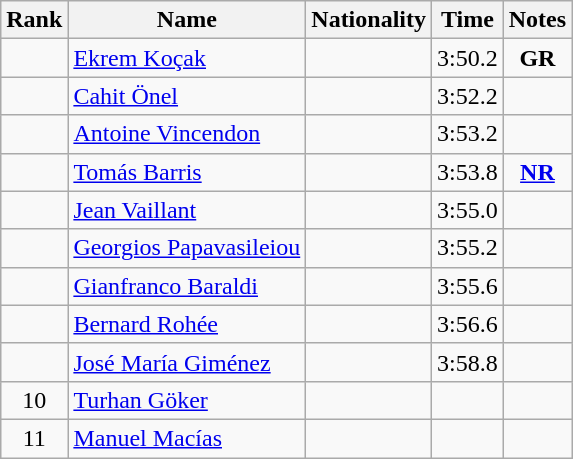<table class="wikitable sortable" style="text-align:center">
<tr>
<th>Rank</th>
<th>Name</th>
<th>Nationality</th>
<th>Time</th>
<th>Notes</th>
</tr>
<tr>
<td></td>
<td align=left><a href='#'>Ekrem Koçak</a></td>
<td align=left></td>
<td>3:50.2</td>
<td><strong>GR</strong></td>
</tr>
<tr>
<td></td>
<td align=left><a href='#'>Cahit Önel</a></td>
<td align=left></td>
<td>3:52.2</td>
<td></td>
</tr>
<tr>
<td></td>
<td align=left><a href='#'>Antoine Vincendon</a></td>
<td align=left></td>
<td>3:53.2</td>
<td></td>
</tr>
<tr>
<td></td>
<td align=left><a href='#'>Tomás Barris</a></td>
<td align=left></td>
<td>3:53.8</td>
<td><strong><a href='#'>NR</a></strong></td>
</tr>
<tr>
<td></td>
<td align=left><a href='#'>Jean Vaillant</a></td>
<td align=left></td>
<td>3:55.0</td>
<td></td>
</tr>
<tr>
<td></td>
<td align=left><a href='#'>Georgios Papavasileiou</a></td>
<td align=left></td>
<td>3:55.2</td>
<td></td>
</tr>
<tr>
<td></td>
<td align=left><a href='#'>Gianfranco Baraldi</a></td>
<td align=left></td>
<td>3:55.6</td>
<td></td>
</tr>
<tr>
<td></td>
<td align=left><a href='#'>Bernard Rohée</a></td>
<td align=left></td>
<td>3:56.6</td>
<td></td>
</tr>
<tr>
<td></td>
<td align=left><a href='#'>José María Giménez</a></td>
<td align=left></td>
<td>3:58.8</td>
<td></td>
</tr>
<tr>
<td>10</td>
<td align=left><a href='#'>Turhan Göker</a></td>
<td align=left></td>
<td></td>
<td></td>
</tr>
<tr>
<td>11</td>
<td align=left><a href='#'>Manuel Macías</a></td>
<td align=left></td>
<td></td>
<td></td>
</tr>
</table>
